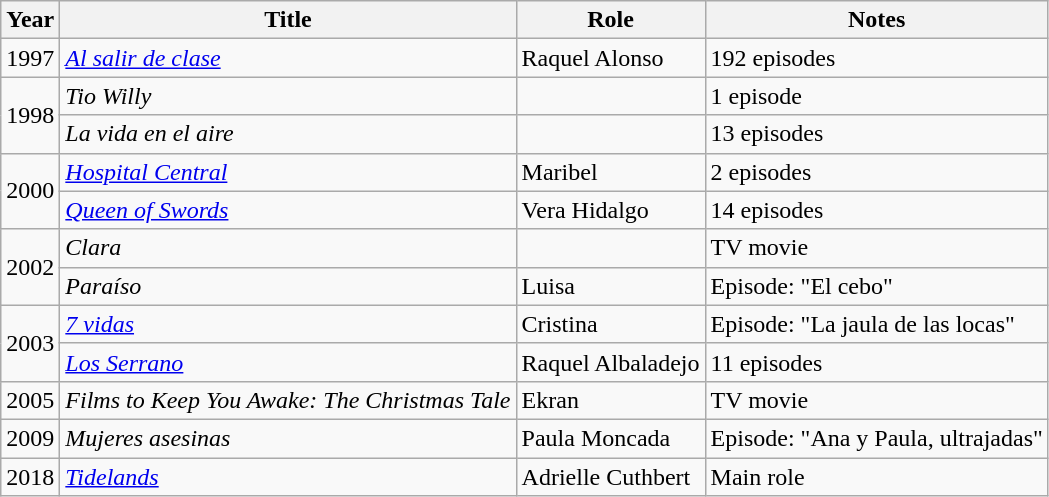<table class="wikitable sortable">
<tr 2019>
<th>Year</th>
<th>Title</th>
<th>Role</th>
<th>Notes</th>
</tr>
<tr>
<td>1997</td>
<td><em><a href='#'>Al salir de clase</a></em></td>
<td>Raquel Alonso</td>
<td>192 episodes</td>
</tr>
<tr>
<td rowspan="2">1998</td>
<td><em>Tio Willy</em></td>
<td></td>
<td>1 episode</td>
</tr>
<tr>
<td><em>La vida en el aire</em></td>
<td></td>
<td>13 episodes</td>
</tr>
<tr>
<td rowspan="2">2000</td>
<td><em><a href='#'>Hospital Central</a></em></td>
<td>Maribel</td>
<td>2 episodes</td>
</tr>
<tr>
<td><em><a href='#'>Queen of Swords</a></em></td>
<td>Vera Hidalgo</td>
<td>14 episodes</td>
</tr>
<tr>
<td rowspan="2">2002</td>
<td><em>Clara</em></td>
<td></td>
<td>TV movie</td>
</tr>
<tr>
<td><em>Paraíso</em></td>
<td>Luisa</td>
<td>Episode: "El cebo"</td>
</tr>
<tr>
<td rowspan="2">2003</td>
<td><em><a href='#'>7 vidas</a></em></td>
<td>Cristina</td>
<td>Episode: "La jaula de las locas"</td>
</tr>
<tr>
<td><em><a href='#'>Los Serrano</a></em></td>
<td>Raquel Albaladejo</td>
<td>11 episodes</td>
</tr>
<tr>
<td>2005</td>
<td><em>Films to Keep You Awake: The Christmas Tale</em></td>
<td>Ekran</td>
<td>TV movie</td>
</tr>
<tr>
<td>2009</td>
<td><em>Mujeres asesinas</em></td>
<td>Paula Moncada</td>
<td>Episode: "Ana y Paula, ultrajadas"</td>
</tr>
<tr>
<td>2018</td>
<td><em><a href='#'>Tidelands</a></em></td>
<td>Adrielle Cuthbert</td>
<td>Main role</td>
</tr>
</table>
